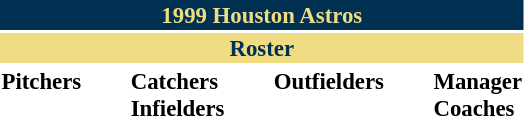<table class="toccolours" style="font-size: 95%;">
<tr>
<th colspan="10" style="text-align:center; background:#003153;color:#F0DC82;;">1999 Houston Astros</th>
</tr>
<tr>
<td colspan="10" style="text-align:center; background:#F0DC82;color:#003153;"><strong>Roster</strong></td>
</tr>
<tr>
<td valign="top"><strong>Pitchers</strong><br>













</td>
<td width="25px"></td>
<td valign="top"><strong>Catchers</strong><br>



<strong>Infielders</strong>








</td>
<td width="25px"></td>
<td valign="top"><strong>Outfielders</strong><br>








</td>
<td width="25px"></td>
<td valign="top"><strong>Manager</strong><br>
<strong>Coaches</strong>





</td>
</tr>
</table>
